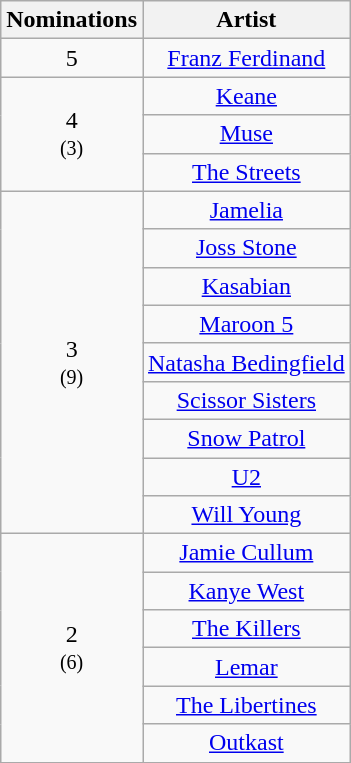<table class="wikitable" rowspan="2" style="text-align:center;">
<tr>
<th scope="col" style="width:55px;">Nominations</th>
<th scope="col" style="text-align:center;">Artist</th>
</tr>
<tr>
<td>5</td>
<td><a href='#'>Franz Ferdinand</a></td>
</tr>
<tr>
<td rowspan="3">4<br><small>(3)</small></td>
<td><a href='#'>Keane</a></td>
</tr>
<tr>
<td><a href='#'>Muse</a></td>
</tr>
<tr>
<td><a href='#'>The Streets</a></td>
</tr>
<tr>
<td rowspan="9">3<br><small>(9)</small></td>
<td><a href='#'>Jamelia</a></td>
</tr>
<tr>
<td><a href='#'>Joss Stone</a></td>
</tr>
<tr>
<td><a href='#'>Kasabian</a></td>
</tr>
<tr>
<td><a href='#'>Maroon 5</a></td>
</tr>
<tr>
<td><a href='#'>Natasha Bedingfield</a></td>
</tr>
<tr>
<td><a href='#'>Scissor Sisters</a></td>
</tr>
<tr>
<td><a href='#'>Snow Patrol</a></td>
</tr>
<tr>
<td><a href='#'>U2</a></td>
</tr>
<tr>
<td><a href='#'>Will Young</a></td>
</tr>
<tr>
<td rowspan="6">2<br><small>(6)</small></td>
<td><a href='#'>Jamie Cullum</a></td>
</tr>
<tr>
<td><a href='#'>Kanye West</a></td>
</tr>
<tr>
<td><a href='#'>The Killers</a></td>
</tr>
<tr>
<td><a href='#'>Lemar</a></td>
</tr>
<tr>
<td><a href='#'>The Libertines</a></td>
</tr>
<tr>
<td><a href='#'>Outkast</a></td>
</tr>
</table>
